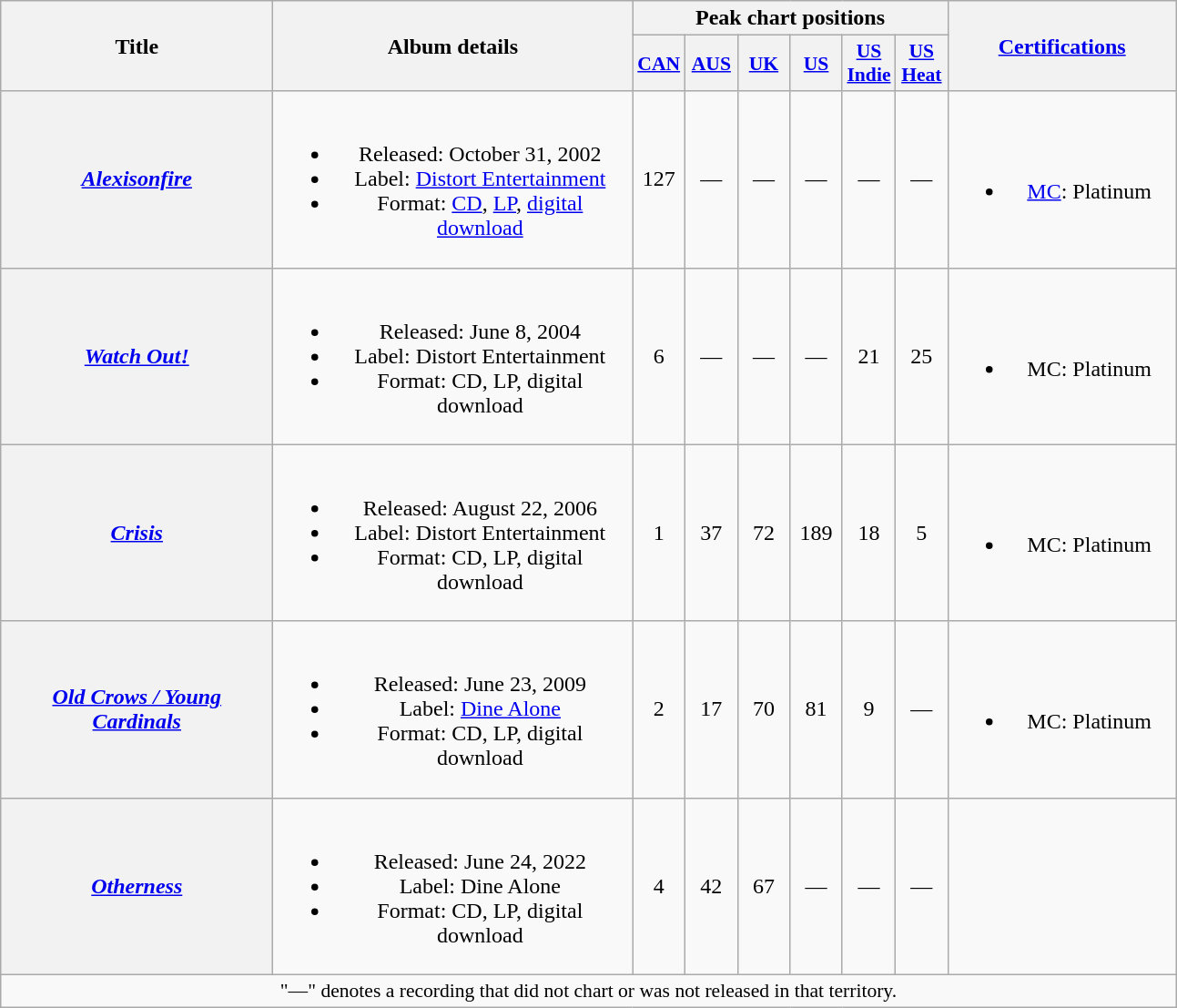<table class="wikitable plainrowheaders" style="text-align:center;" border="1">
<tr>
<th scope="col" rowspan="2" style="width:12em;">Title</th>
<th scope="col" rowspan="2" style="width:16em;">Album details</th>
<th scope="col" colspan="6">Peak chart positions</th>
<th scope="col" rowspan="2" style="width:10em;"><a href='#'>Certifications</a></th>
</tr>
<tr>
<th scope="col" style="width:2.2em;font-size:90%;"><a href='#'>CAN</a><br></th>
<th scope="col" style="width:2.2em;font-size:90%;"><a href='#'>AUS</a><br></th>
<th scope="col" style="width:2.2em;font-size:90%;"><a href='#'>UK</a><br></th>
<th scope="col" style="width:2.2em;font-size:90%;"><a href='#'>US</a><br></th>
<th scope="col" style="width:2.2em;font-size:90%;"><a href='#'>US Indie</a><br></th>
<th scope="col" style="width:2.2em;font-size:90%;"><a href='#'>US Heat</a><br></th>
</tr>
<tr>
<th scope="row"><em><a href='#'>Alexisonfire</a></em></th>
<td><br><ul><li>Released: October 31, 2002</li><li>Label: <a href='#'>Distort Entertainment</a></li><li>Format: <a href='#'>CD</a>, <a href='#'>LP</a>, <a href='#'>digital download</a></li></ul></td>
<td>127</td>
<td>—</td>
<td>—</td>
<td>—</td>
<td>—</td>
<td>—</td>
<td><br><ul><li><a href='#'>MC</a>: Platinum</li></ul></td>
</tr>
<tr>
<th scope="row"><em><a href='#'>Watch Out!</a></em></th>
<td><br><ul><li>Released: June 8, 2004</li><li>Label: Distort Entertainment</li><li>Format: CD, LP, digital download</li></ul></td>
<td>6</td>
<td>—</td>
<td>—</td>
<td>—</td>
<td>21</td>
<td>25</td>
<td><br><ul><li>MC: Platinum</li></ul></td>
</tr>
<tr>
<th scope="row"><em><a href='#'>Crisis</a></em></th>
<td><br><ul><li>Released: August 22, 2006</li><li>Label: Distort Entertainment</li><li>Format: CD, LP, digital download</li></ul></td>
<td>1</td>
<td>37</td>
<td>72</td>
<td>189</td>
<td>18</td>
<td>5</td>
<td><br><ul><li>MC: Platinum</li></ul></td>
</tr>
<tr>
<th scope="row"><em><a href='#'>Old Crows / Young Cardinals</a></em></th>
<td><br><ul><li>Released: June 23, 2009</li><li>Label: <a href='#'>Dine Alone</a></li><li>Format: CD, LP, digital download</li></ul></td>
<td>2</td>
<td>17</td>
<td>70</td>
<td>81</td>
<td>9</td>
<td>—</td>
<td><br><ul><li>MC: Platinum</li></ul></td>
</tr>
<tr>
<th scope="row"><em><a href='#'>Otherness</a></em></th>
<td><br><ul><li>Released: June 24, 2022</li><li>Label: Dine Alone</li><li>Format: CD, LP, digital download</li></ul></td>
<td>4</td>
<td>42<br></td>
<td>67</td>
<td>—</td>
<td>—</td>
<td>—</td>
<td></td>
</tr>
<tr>
<td colspan="15" style="font-size:90%">"—" denotes a recording that did not chart or was not released in that territory.</td>
</tr>
</table>
